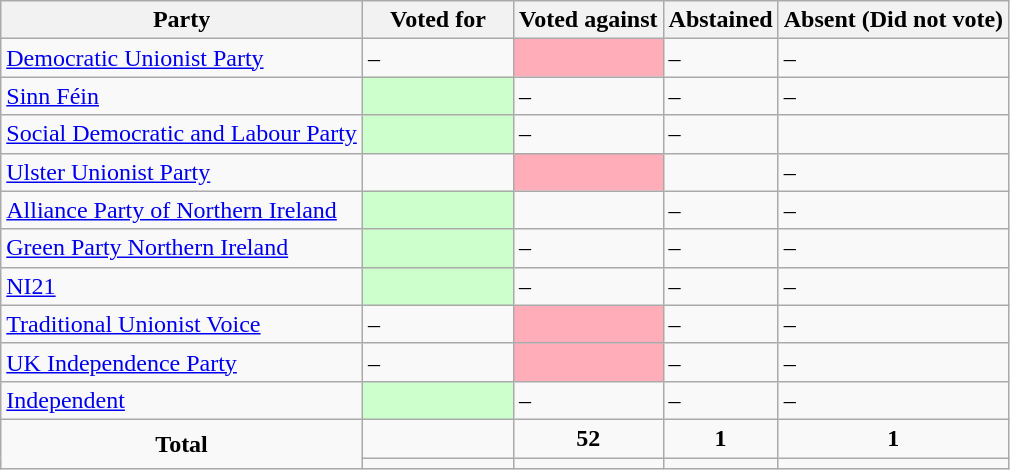<table class="wikitable">
<tr>
<th>Party</th>
<th style="width:15%;">Voted for</th>
<th>Voted against</th>
<th>Abstained</th>
<th>Absent (Did not vote)</th>
</tr>
<tr>
<td> <a href='#'>Democratic Unionist Party</a></td>
<td>–</td>
<td style="background-color:#FFAEB9;"></td>
<td>–</td>
<td>–</td>
</tr>
<tr>
<td> <a href='#'>Sinn Féin</a></td>
<td style="background-color:#CCFFCC;"></td>
<td>–</td>
<td>–</td>
<td>–</td>
</tr>
<tr>
<td> <a href='#'>Social Democratic and Labour Party</a></td>
<td style="background-color:#CCFFCC;"></td>
<td>–</td>
<td>–</td>
<td></td>
</tr>
<tr>
<td> <a href='#'>Ulster Unionist Party</a></td>
<td></td>
<td style="background-color:#FFAEB9;"></td>
<td></td>
<td>–</td>
</tr>
<tr>
<td> <a href='#'>Alliance Party of Northern Ireland</a></td>
<td style="background-color:#CCFFCC;"></td>
<td></td>
<td>–</td>
<td>–</td>
</tr>
<tr>
<td> <a href='#'>Green Party Northern Ireland</a></td>
<td style="background-color:#CCFFCC;"></td>
<td>–</td>
<td>–</td>
<td>–</td>
</tr>
<tr>
<td> <a href='#'>NI21</a></td>
<td style="background-color:#CCFFCC;"></td>
<td>–</td>
<td>–</td>
<td>–</td>
</tr>
<tr>
<td> <a href='#'>Traditional Unionist Voice</a></td>
<td>–</td>
<td style="background-color:#FFAEB9;"></td>
<td>–</td>
<td>–</td>
</tr>
<tr>
<td> <a href='#'>UK Independence Party</a></td>
<td>–</td>
<td style="background-color:#FFAEB9;"></td>
<td>–</td>
<td>–</td>
</tr>
<tr>
<td> <a href='#'>Independent</a></td>
<td style="background-color:#CCFFCC;"></td>
<td>–</td>
<td>–</td>
<td>–</td>
</tr>
<tr>
<td style="text-align:center;" rowspan="2"><strong>Total</strong></td>
<td></td>
<td style="text-align:center;"><strong>52</strong></td>
<td style="text-align:center;"><strong>1</strong></td>
<td style="text-align:center;"><strong>1</strong></td>
</tr>
<tr>
<td style="text-align:center;"></td>
<td style="text-align:center;"></td>
<td style="text-align:center;"></td>
<td style="text-align:center;"></td>
</tr>
</table>
